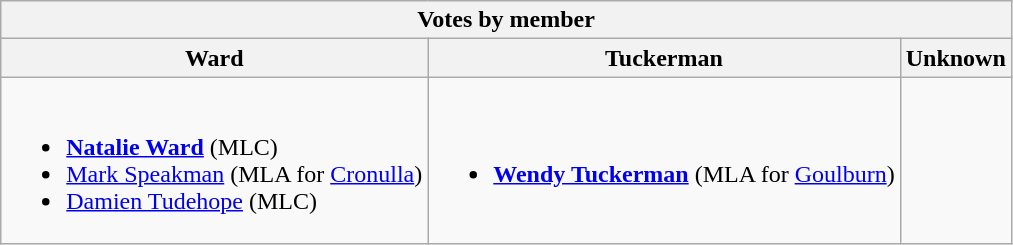<table class="wikitable">
<tr>
<th colspan="3">Votes by member</th>
</tr>
<tr>
<th>Ward</th>
<th>Tuckerman</th>
<th>Unknown</th>
</tr>
<tr>
<td><br><ul><li><strong><a href='#'>Natalie Ward</a></strong> (MLC)</li><li><a href='#'>Mark Speakman</a> (MLA for <a href='#'>Cronulla</a>)</li><li><a href='#'>Damien Tudehope</a> (MLC)</li></ul></td>
<td><br><ul><li><strong><a href='#'>Wendy Tuckerman</a></strong> (MLA for <a href='#'>Goulburn</a>)</li></ul></td>
<td></td>
</tr>
</table>
